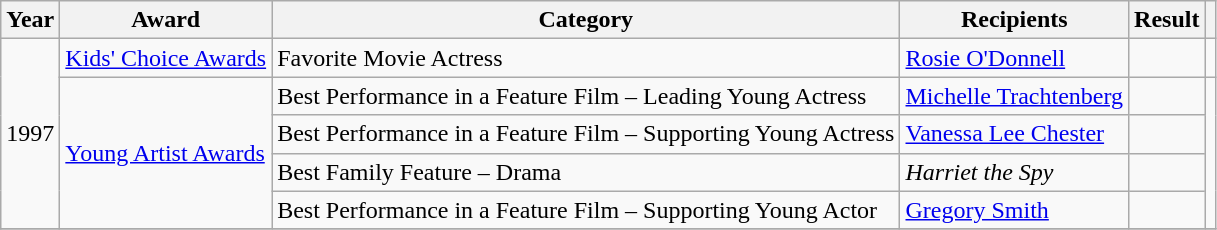<table class="wikitable sortable">
<tr>
<th>Year</th>
<th>Award</th>
<th>Category</th>
<th>Recipients</th>
<th>Result</th>
<th class="unsortable"></th>
</tr>
<tr>
<td rowspan="5">1997</td>
<td><a href='#'>Kids' Choice Awards</a></td>
<td>Favorite Movie Actress</td>
<td><a href='#'>Rosie O'Donnell</a></td>
<td></td>
<td align=center></td>
</tr>
<tr>
<td rowspan="4"><a href='#'>Young Artist Awards</a></td>
<td>Best Performance in a Feature Film – Leading Young Actress</td>
<td><a href='#'>Michelle Trachtenberg</a></td>
<td></td>
<td rowspan="4" align=center></td>
</tr>
<tr>
<td>Best Performance in a Feature Film – Supporting Young Actress</td>
<td><a href='#'>Vanessa Lee Chester</a></td>
<td></td>
</tr>
<tr>
<td>Best Family Feature – Drama</td>
<td><em>Harriet the Spy</em></td>
<td></td>
</tr>
<tr>
<td>Best Performance in a Feature Film – Supporting Young Actor</td>
<td><a href='#'>Gregory Smith</a></td>
<td></td>
</tr>
<tr>
</tr>
</table>
